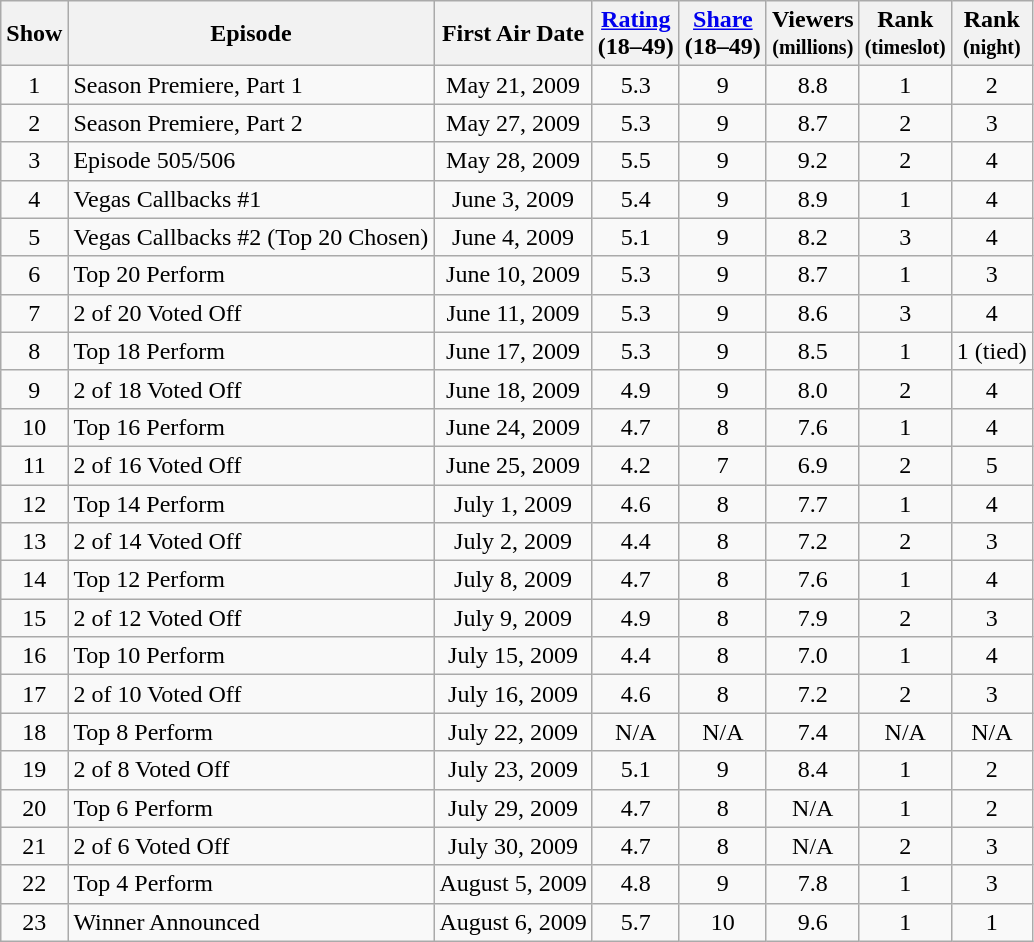<table class="wikitable" style="text-align:center">
<tr>
<th>Show</th>
<th>Episode</th>
<th>First Air Date</th>
<th><a href='#'>Rating</a><br>(18–49)</th>
<th><a href='#'>Share</a><br>(18–49)</th>
<th>Viewers<br><small>(millions)</small></th>
<th>Rank<br><small>(timeslot)</small></th>
<th>Rank<br><small>(night)</small></th>
</tr>
<tr>
<td>1</td>
<td style="text-align:left;">Season Premiere, Part 1</td>
<td>May 21, 2009</td>
<td>5.3</td>
<td>9</td>
<td>8.8</td>
<td>1</td>
<td>2</td>
</tr>
<tr>
<td>2</td>
<td style="text-align:left;">Season Premiere, Part 2</td>
<td>May 27, 2009</td>
<td>5.3</td>
<td>9</td>
<td>8.7</td>
<td>2</td>
<td>3</td>
</tr>
<tr>
<td>3</td>
<td style="text-align:left;">Episode 505/506</td>
<td>May 28, 2009</td>
<td>5.5</td>
<td>9</td>
<td>9.2</td>
<td>2</td>
<td>4</td>
</tr>
<tr>
<td>4</td>
<td style="text-align:left;">Vegas Callbacks #1</td>
<td>June 3, 2009</td>
<td>5.4</td>
<td>9</td>
<td>8.9</td>
<td>1</td>
<td>4</td>
</tr>
<tr>
<td>5</td>
<td style="text-align:left;">Vegas Callbacks #2 (Top 20 Chosen)</td>
<td>June 4, 2009</td>
<td>5.1</td>
<td>9</td>
<td>8.2</td>
<td>3</td>
<td>4</td>
</tr>
<tr>
<td>6</td>
<td style="text-align:left;">Top 20 Perform</td>
<td>June 10, 2009</td>
<td>5.3</td>
<td>9</td>
<td>8.7</td>
<td>1</td>
<td>3</td>
</tr>
<tr>
<td>7</td>
<td style="text-align:left;">2 of 20 Voted Off</td>
<td>June 11, 2009</td>
<td>5.3</td>
<td>9</td>
<td>8.6</td>
<td>3</td>
<td>4</td>
</tr>
<tr>
<td>8</td>
<td style="text-align:left;">Top 18 Perform</td>
<td>June 17, 2009</td>
<td>5.3</td>
<td>9</td>
<td>8.5</td>
<td>1</td>
<td>1 (tied)</td>
</tr>
<tr>
<td>9</td>
<td style="text-align:left;">2 of 18 Voted Off</td>
<td>June 18, 2009</td>
<td>4.9</td>
<td>9</td>
<td>8.0</td>
<td>2</td>
<td>4</td>
</tr>
<tr>
<td>10</td>
<td style="text-align:left;">Top 16 Perform</td>
<td>June 24, 2009</td>
<td>4.7</td>
<td>8</td>
<td>7.6</td>
<td>1</td>
<td>4</td>
</tr>
<tr>
<td>11</td>
<td style="text-align:left;">2 of 16 Voted Off</td>
<td>June 25, 2009</td>
<td>4.2</td>
<td>7</td>
<td>6.9</td>
<td>2</td>
<td>5</td>
</tr>
<tr>
<td>12</td>
<td style="text-align:left;">Top 14 Perform</td>
<td>July 1, 2009</td>
<td>4.6</td>
<td>8</td>
<td>7.7</td>
<td>1</td>
<td>4</td>
</tr>
<tr>
<td>13</td>
<td style="text-align:left;">2 of 14 Voted Off</td>
<td>July 2, 2009</td>
<td>4.4</td>
<td>8</td>
<td>7.2</td>
<td>2</td>
<td>3</td>
</tr>
<tr>
<td>14</td>
<td style="text-align:left;">Top 12 Perform</td>
<td>July 8, 2009</td>
<td>4.7</td>
<td>8</td>
<td>7.6</td>
<td>1</td>
<td>4</td>
</tr>
<tr>
<td>15</td>
<td style="text-align:left;">2 of 12 Voted Off</td>
<td>July 9, 2009</td>
<td>4.9</td>
<td>8</td>
<td>7.9</td>
<td>2</td>
<td>3</td>
</tr>
<tr>
<td>16</td>
<td style="text-align:left;">Top 10 Perform</td>
<td>July 15, 2009</td>
<td>4.4</td>
<td>8</td>
<td>7.0</td>
<td>1</td>
<td>4</td>
</tr>
<tr>
<td>17</td>
<td style="text-align:left;">2 of 10 Voted Off</td>
<td>July 16, 2009</td>
<td>4.6</td>
<td>8</td>
<td>7.2</td>
<td>2</td>
<td>3</td>
</tr>
<tr>
<td>18</td>
<td style="text-align:left;">Top 8 Perform</td>
<td>July 22, 2009</td>
<td>N/A</td>
<td>N/A</td>
<td>7.4</td>
<td>N/A</td>
<td>N/A</td>
</tr>
<tr>
<td>19</td>
<td style="text-align:left;">2 of 8 Voted Off</td>
<td>July 23, 2009</td>
<td>5.1</td>
<td>9</td>
<td>8.4</td>
<td>1</td>
<td>2</td>
</tr>
<tr>
<td>20</td>
<td style="text-align:left;">Top 6 Perform</td>
<td>July 29, 2009</td>
<td>4.7</td>
<td>8</td>
<td>N/A</td>
<td>1</td>
<td>2</td>
</tr>
<tr>
<td>21</td>
<td style="text-align:left;">2 of 6 Voted Off</td>
<td>July 30, 2009</td>
<td>4.7</td>
<td>8</td>
<td>N/A</td>
<td>2</td>
<td>3</td>
</tr>
<tr>
<td>22</td>
<td style="text-align:left;">Top 4 Perform</td>
<td>August 5, 2009</td>
<td>4.8</td>
<td>9</td>
<td>7.8</td>
<td>1</td>
<td>3</td>
</tr>
<tr>
<td>23</td>
<td style="text-align:left;">Winner Announced</td>
<td>August 6, 2009</td>
<td>5.7</td>
<td>10</td>
<td>9.6</td>
<td>1</td>
<td>1</td>
</tr>
</table>
